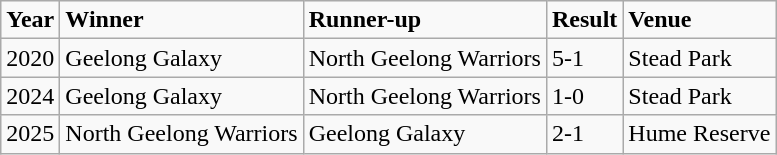<table class="wikitable sortable">
<tr>
<td><strong>Year</strong></td>
<td><strong>Winner</strong></td>
<td><strong>Runner-up</strong></td>
<td><strong>Result</strong></td>
<td><strong>Venue</strong></td>
</tr>
<tr>
<td>2020</td>
<td>Geelong Galaxy</td>
<td>North Geelong Warriors</td>
<td>5-1</td>
<td>Stead Park</td>
</tr>
<tr>
<td>2024</td>
<td>Geelong Galaxy</td>
<td>North Geelong Warriors</td>
<td>1-0</td>
<td>Stead Park</td>
</tr>
<tr>
<td>2025</td>
<td>North Geelong Warriors</td>
<td>Geelong Galaxy</td>
<td>2-1</td>
<td>Hume Reserve</td>
</tr>
</table>
